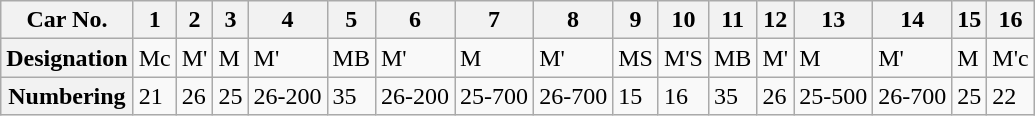<table class="wikitable">
<tr>
<th>Car No.</th>
<th>1</th>
<th>2</th>
<th>3</th>
<th>4</th>
<th>5</th>
<th>6</th>
<th>7</th>
<th>8</th>
<th>9</th>
<th>10</th>
<th>11</th>
<th>12</th>
<th>13</th>
<th>14</th>
<th>15</th>
<th>16</th>
</tr>
<tr>
<th>Designation</th>
<td>Mc</td>
<td>M'</td>
<td>M</td>
<td>M'</td>
<td>MB</td>
<td>M'</td>
<td>M</td>
<td>M'</td>
<td>MS</td>
<td>M'S</td>
<td>MB</td>
<td>M'</td>
<td>M</td>
<td>M'</td>
<td>M</td>
<td>M'c</td>
</tr>
<tr>
<th>Numbering</th>
<td>21</td>
<td>26</td>
<td>25</td>
<td>26-200</td>
<td>35</td>
<td>26-200</td>
<td>25-700</td>
<td>26-700</td>
<td>15</td>
<td>16</td>
<td>35</td>
<td>26</td>
<td>25-500</td>
<td>26-700</td>
<td>25</td>
<td>22</td>
</tr>
</table>
